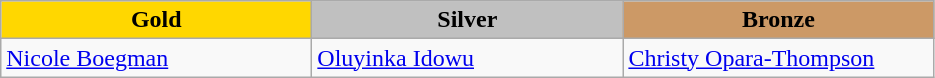<table class="wikitable" style="text-align:left">
<tr align="center">
<td width=200 bgcolor=gold><strong>Gold</strong></td>
<td width=200 bgcolor=silver><strong>Silver</strong></td>
<td width=200 bgcolor=CC9966><strong>Bronze</strong></td>
</tr>
<tr>
<td><a href='#'>Nicole Boegman</a><br><em></em></td>
<td><a href='#'>Oluyinka Idowu</a><br><em></em></td>
<td><a href='#'>Christy Opara-Thompson</a><br><em></em></td>
</tr>
</table>
